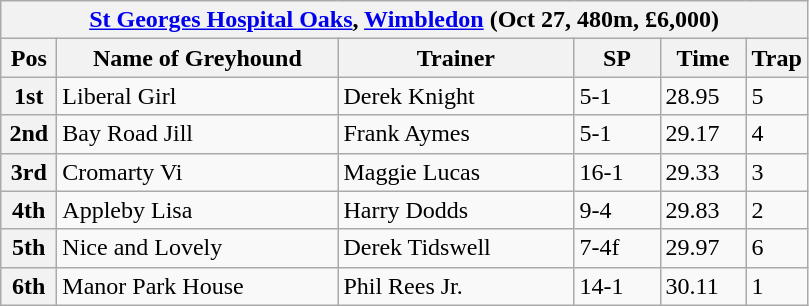<table class="wikitable">
<tr>
<th colspan="6"><a href='#'>St Georges Hospital Oaks</a>, <a href='#'>Wimbledon</a> (Oct 27, 480m, £6,000)</th>
</tr>
<tr>
<th width=30>Pos</th>
<th width=180>Name of Greyhound</th>
<th width=150>Trainer</th>
<th width=50>SP</th>
<th width=50>Time</th>
<th width=30>Trap</th>
</tr>
<tr>
<th>1st</th>
<td>Liberal Girl</td>
<td>Derek Knight</td>
<td>5-1</td>
<td>28.95</td>
<td>5</td>
</tr>
<tr>
<th>2nd</th>
<td>Bay Road Jill</td>
<td>Frank Aymes</td>
<td>5-1</td>
<td>29.17</td>
<td>4</td>
</tr>
<tr>
<th>3rd</th>
<td>Cromarty Vi</td>
<td>Maggie Lucas</td>
<td>16-1</td>
<td>29.33</td>
<td>3</td>
</tr>
<tr>
<th>4th</th>
<td>Appleby Lisa</td>
<td>Harry Dodds</td>
<td>9-4</td>
<td>29.83</td>
<td>2</td>
</tr>
<tr>
<th>5th</th>
<td>Nice and Lovely</td>
<td>Derek Tidswell</td>
<td>7-4f</td>
<td>29.97</td>
<td>6</td>
</tr>
<tr>
<th>6th</th>
<td>Manor Park House</td>
<td>Phil Rees Jr.</td>
<td>14-1</td>
<td>30.11</td>
<td>1</td>
</tr>
</table>
